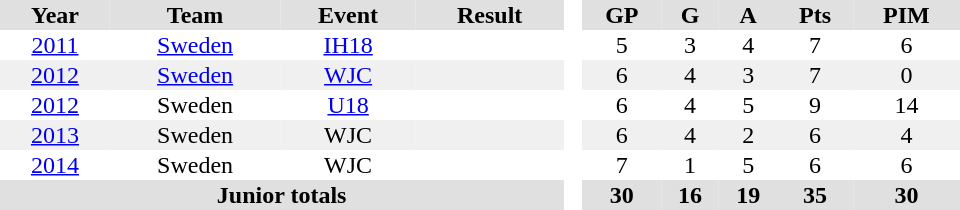<table border="0" cellpadding="1" cellspacing="0" style="text-align:center; width:40em">
<tr ALIGN="center" bgcolor="#e0e0e0">
<th>Year</th>
<th>Team</th>
<th>Event</th>
<th>Result</th>
<th rowspan="99" bgcolor="#ffffff"> </th>
<th>GP</th>
<th>G</th>
<th>A</th>
<th>Pts</th>
<th>PIM</th>
</tr>
<tr>
<td><a href='#'>2011</a></td>
<td><a href='#'>Sweden</a></td>
<td><a href='#'>IH18</a></td>
<td></td>
<td>5</td>
<td>3</td>
<td>4</td>
<td>7</td>
<td>6</td>
</tr>
<tr bgcolor="#f0f0f0">
<td><a href='#'>2012</a></td>
<td><a href='#'>Sweden</a></td>
<td><a href='#'>WJC</a></td>
<td></td>
<td>6</td>
<td>4</td>
<td>3</td>
<td>7</td>
<td>0</td>
</tr>
<tr>
<td><a href='#'>2012</a></td>
<td>Sweden</td>
<td><a href='#'>U18</a></td>
<td></td>
<td>6</td>
<td>4</td>
<td>5</td>
<td>9</td>
<td>14</td>
</tr>
<tr bgcolor="#f0f0f0">
<td><a href='#'>2013</a></td>
<td>Sweden</td>
<td>WJC</td>
<td></td>
<td>6</td>
<td>4</td>
<td>2</td>
<td>6</td>
<td>4</td>
</tr>
<tr>
<td><a href='#'>2014</a></td>
<td>Sweden</td>
<td>WJC</td>
<td></td>
<td>7</td>
<td>1</td>
<td>5</td>
<td>6</td>
<td>6</td>
</tr>
<tr bgcolor="#e0e0e0">
<th colspan="4">Junior totals</th>
<th>30</th>
<th>16</th>
<th>19</th>
<th>35</th>
<th>30</th>
</tr>
</table>
